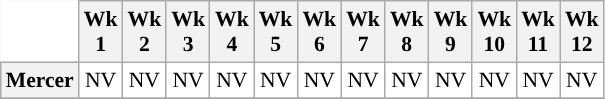<table class="wikitable" style="white-space:nowrap;font-size:90%;text-align:center;">
<tr>
<th style="background:white; border-top-style:hidden; border-left-style:hidden;"> </th>
<th>Wk<br> 1</th>
<th>Wk<br>2</th>
<th>Wk<br>3</th>
<th>Wk<br>4</th>
<th>Wk<br>5</th>
<th>Wk<br>6</th>
<th>Wk<br>7</th>
<th>Wk<br>8</th>
<th>Wk<br>9</th>
<th>Wk<br>10</th>
<th>Wk<br>11</th>
<th>Wk<br>12</th>
</tr>
<tr>
<th>Mercer</th>
<td style="background:#FFF;">NV</td>
<td style="background:#FFF;">NV</td>
<td style="background:#FFF;">NV</td>
<td style="background:#FFF;">NV</td>
<td style="background:#FFF;">NV</td>
<td style="background:#FFF;">NV</td>
<td style="background:#FFF;">NV</td>
<td style="background:#FFF;">NV</td>
<td style="background:#FFF;">NV</td>
<td style="background:#FFF;">NV</td>
<td style="background:#FFF;">NV</td>
<td style="background:#FFF;">NV</td>
</tr>
<tr>
</tr>
</table>
